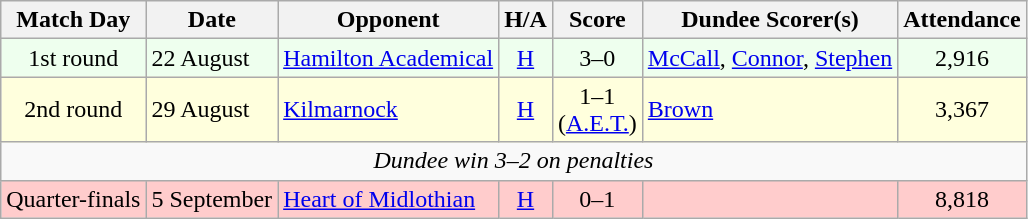<table class="wikitable" style="text-align:center">
<tr>
<th>Match Day</th>
<th>Date</th>
<th>Opponent</th>
<th>H/A</th>
<th>Score</th>
<th>Dundee Scorer(s)</th>
<th>Attendance</th>
</tr>
<tr bgcolor="#EEFFEE">
<td>1st round</td>
<td align="left">22 August</td>
<td align="left"><a href='#'>Hamilton Academical</a></td>
<td><a href='#'>H</a></td>
<td>3–0</td>
<td align="left"><a href='#'>McCall</a>, <a href='#'>Connor</a>, <a href='#'>Stephen</a></td>
<td>2,916</td>
</tr>
<tr bgcolor="#FFFFDD">
<td>2nd round</td>
<td align="left">29 August</td>
<td align="left"><a href='#'>Kilmarnock</a></td>
<td><a href='#'>H</a></td>
<td>1–1<br>(<a href='#'>A.E.T.</a>)</td>
<td align="left"><a href='#'>Brown</a></td>
<td>3,367</td>
</tr>
<tr>
<td colspan="7"><em>Dundee win 3–2 on penalties</em></td>
</tr>
<tr bgcolor="#FFCCCC">
<td>Quarter-finals</td>
<td align="left">5 September</td>
<td align="left"><a href='#'>Heart of Midlothian</a></td>
<td><a href='#'>H</a></td>
<td>0–1</td>
<td align="left"></td>
<td>8,818</td>
</tr>
</table>
